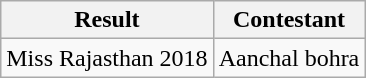<table class="wikitable">
<tr>
<th>Result</th>
<th>Contestant</th>
</tr>
<tr>
<td>Miss Rajasthan 2018</td>
<td>Aanchal bohra</td>
</tr>
</table>
